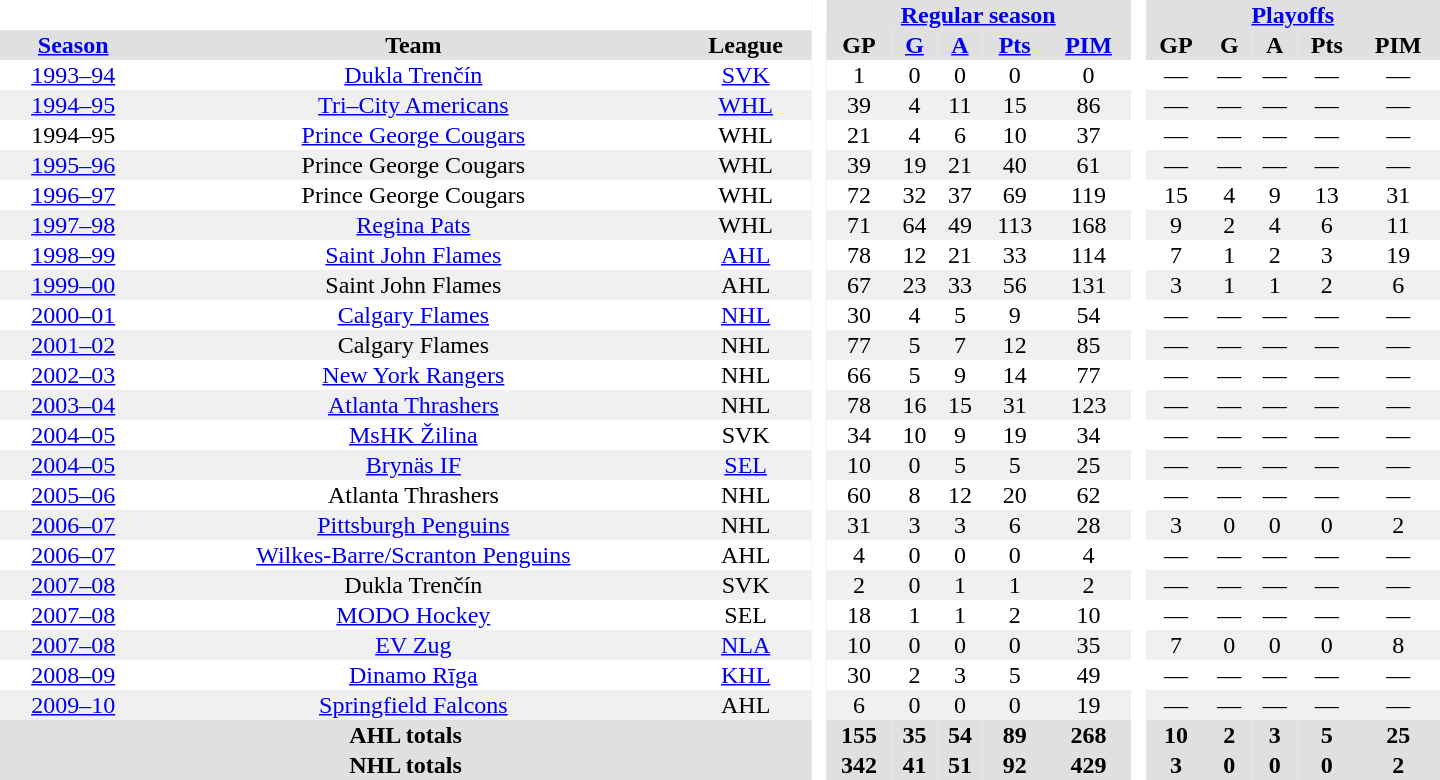<table border="0" cellpadding="1" cellspacing="0" style="text-align:center; width:60em">
<tr bgcolor="#e0e0e0">
<th colspan="3" bgcolor="#ffffff"> </th>
<th rowspan="99" bgcolor="#ffffff"> </th>
<th colspan="5"><a href='#'>Regular season</a></th>
<th rowspan="99" bgcolor="#ffffff"> </th>
<th colspan="5"><a href='#'>Playoffs</a></th>
</tr>
<tr bgcolor="#e0e0e0">
<th><a href='#'>Season</a></th>
<th>Team</th>
<th>League</th>
<th>GP</th>
<th><a href='#'>G</a></th>
<th><a href='#'>A</a></th>
<th><a href='#'>Pts</a></th>
<th><a href='#'>PIM</a></th>
<th>GP</th>
<th>G</th>
<th>A</th>
<th>Pts</th>
<th>PIM</th>
</tr>
<tr>
<td><a href='#'>1993–94</a></td>
<td><a href='#'>Dukla Trenčín</a></td>
<td><a href='#'>SVK</a></td>
<td>1</td>
<td>0</td>
<td>0</td>
<td>0</td>
<td>0</td>
<td>—</td>
<td>—</td>
<td>—</td>
<td>—</td>
<td>—</td>
</tr>
<tr bgcolor="#f0f0f0">
<td><a href='#'>1994–95</a></td>
<td><a href='#'>Tri–City Americans</a></td>
<td><a href='#'>WHL</a></td>
<td>39</td>
<td>4</td>
<td>11</td>
<td>15</td>
<td>86</td>
<td>—</td>
<td>—</td>
<td>—</td>
<td>—</td>
<td>—</td>
</tr>
<tr>
<td>1994–95</td>
<td><a href='#'>Prince George Cougars</a></td>
<td>WHL</td>
<td>21</td>
<td>4</td>
<td>6</td>
<td>10</td>
<td>37</td>
<td>—</td>
<td>—</td>
<td>—</td>
<td>—</td>
<td>—</td>
</tr>
<tr bgcolor="#f0f0f0">
<td><a href='#'>1995–96</a></td>
<td>Prince George Cougars</td>
<td>WHL</td>
<td>39</td>
<td>19</td>
<td>21</td>
<td>40</td>
<td>61</td>
<td>—</td>
<td>—</td>
<td>—</td>
<td>—</td>
<td>—</td>
</tr>
<tr>
<td><a href='#'>1996–97</a></td>
<td>Prince George Cougars</td>
<td>WHL</td>
<td>72</td>
<td>32</td>
<td>37</td>
<td>69</td>
<td>119</td>
<td>15</td>
<td>4</td>
<td>9</td>
<td>13</td>
<td>31</td>
</tr>
<tr bgcolor="#f0f0f0">
<td><a href='#'>1997–98</a></td>
<td><a href='#'>Regina Pats</a></td>
<td>WHL</td>
<td>71</td>
<td>64</td>
<td>49</td>
<td>113</td>
<td>168</td>
<td>9</td>
<td>2</td>
<td>4</td>
<td>6</td>
<td>11</td>
</tr>
<tr>
<td><a href='#'>1998–99</a></td>
<td><a href='#'>Saint John Flames</a></td>
<td><a href='#'>AHL</a></td>
<td>78</td>
<td>12</td>
<td>21</td>
<td>33</td>
<td>114</td>
<td>7</td>
<td>1</td>
<td>2</td>
<td>3</td>
<td>19</td>
</tr>
<tr bgcolor="#f0f0f0">
<td><a href='#'>1999–00</a></td>
<td>Saint John Flames</td>
<td>AHL</td>
<td>67</td>
<td>23</td>
<td>33</td>
<td>56</td>
<td>131</td>
<td>3</td>
<td>1</td>
<td>1</td>
<td>2</td>
<td>6</td>
</tr>
<tr>
<td><a href='#'>2000–01</a></td>
<td><a href='#'>Calgary Flames</a></td>
<td><a href='#'>NHL</a></td>
<td>30</td>
<td>4</td>
<td>5</td>
<td>9</td>
<td>54</td>
<td>—</td>
<td>—</td>
<td>—</td>
<td>—</td>
<td>—</td>
</tr>
<tr bgcolor="#f0f0f0">
<td><a href='#'>2001–02</a></td>
<td>Calgary Flames</td>
<td>NHL</td>
<td>77</td>
<td>5</td>
<td>7</td>
<td>12</td>
<td>85</td>
<td>—</td>
<td>—</td>
<td>—</td>
<td>—</td>
<td>—</td>
</tr>
<tr>
<td><a href='#'>2002–03</a></td>
<td><a href='#'>New York Rangers</a></td>
<td>NHL</td>
<td>66</td>
<td>5</td>
<td>9</td>
<td>14</td>
<td>77</td>
<td>—</td>
<td>—</td>
<td>—</td>
<td>—</td>
<td>—</td>
</tr>
<tr bgcolor="#f0f0f0">
<td><a href='#'>2003–04</a></td>
<td><a href='#'>Atlanta Thrashers</a></td>
<td>NHL</td>
<td>78</td>
<td>16</td>
<td>15</td>
<td>31</td>
<td>123</td>
<td>—</td>
<td>—</td>
<td>—</td>
<td>—</td>
<td>—</td>
</tr>
<tr>
<td><a href='#'>2004–05</a></td>
<td><a href='#'>MsHK Žilina</a></td>
<td>SVK</td>
<td>34</td>
<td>10</td>
<td>9</td>
<td>19</td>
<td>34</td>
<td>—</td>
<td>—</td>
<td>—</td>
<td>—</td>
<td>—</td>
</tr>
<tr bgcolor="#f0f0f0">
<td><a href='#'>2004–05</a></td>
<td><a href='#'>Brynäs IF</a></td>
<td><a href='#'>SEL</a></td>
<td>10</td>
<td>0</td>
<td>5</td>
<td>5</td>
<td>25</td>
<td>—</td>
<td>—</td>
<td>—</td>
<td>—</td>
<td>—</td>
</tr>
<tr>
<td><a href='#'>2005–06</a></td>
<td>Atlanta Thrashers</td>
<td>NHL</td>
<td>60</td>
<td>8</td>
<td>12</td>
<td>20</td>
<td>62</td>
<td>—</td>
<td>—</td>
<td>—</td>
<td>—</td>
<td>—</td>
</tr>
<tr bgcolor="#f0f0f0">
<td><a href='#'>2006–07</a></td>
<td><a href='#'>Pittsburgh Penguins</a></td>
<td>NHL</td>
<td>31</td>
<td>3</td>
<td>3</td>
<td>6</td>
<td>28</td>
<td>3</td>
<td>0</td>
<td>0</td>
<td>0</td>
<td>2</td>
</tr>
<tr>
<td><a href='#'>2006–07</a></td>
<td><a href='#'>Wilkes-Barre/Scranton Penguins</a></td>
<td>AHL</td>
<td>4</td>
<td>0</td>
<td>0</td>
<td>0</td>
<td>4</td>
<td>—</td>
<td>—</td>
<td>—</td>
<td>—</td>
<td>—</td>
</tr>
<tr bgcolor="#f0f0f0">
<td><a href='#'>2007–08</a></td>
<td>Dukla Trenčín</td>
<td>SVK</td>
<td>2</td>
<td>0</td>
<td>1</td>
<td>1</td>
<td>2</td>
<td>—</td>
<td>—</td>
<td>—</td>
<td>—</td>
<td>—</td>
</tr>
<tr>
<td><a href='#'>2007–08</a></td>
<td><a href='#'>MODO Hockey</a></td>
<td>SEL</td>
<td>18</td>
<td>1</td>
<td>1</td>
<td>2</td>
<td>10</td>
<td>—</td>
<td>—</td>
<td>—</td>
<td>—</td>
<td>—</td>
</tr>
<tr bgcolor="#f0f0f0">
<td><a href='#'>2007–08</a></td>
<td><a href='#'>EV Zug</a></td>
<td><a href='#'>NLA</a></td>
<td>10</td>
<td>0</td>
<td>0</td>
<td>0</td>
<td>35</td>
<td>7</td>
<td>0</td>
<td>0</td>
<td>0</td>
<td>8</td>
</tr>
<tr>
<td><a href='#'>2008–09</a></td>
<td><a href='#'>Dinamo Rīga</a></td>
<td><a href='#'>KHL</a></td>
<td>30</td>
<td>2</td>
<td>3</td>
<td>5</td>
<td>49</td>
<td>—</td>
<td>—</td>
<td>—</td>
<td>—</td>
<td>—</td>
</tr>
<tr bgcolor="#f0f0f0">
<td><a href='#'>2009–10</a></td>
<td><a href='#'>Springfield Falcons</a></td>
<td>AHL</td>
<td>6</td>
<td>0</td>
<td>0</td>
<td>0</td>
<td>19</td>
<td>—</td>
<td>—</td>
<td>—</td>
<td>—</td>
<td>—</td>
</tr>
<tr bgcolor="#e0e0e0">
<th colspan="3">AHL totals</th>
<th>155</th>
<th>35</th>
<th>54</th>
<th>89</th>
<th>268</th>
<th>10</th>
<th>2</th>
<th>3</th>
<th>5</th>
<th>25</th>
</tr>
<tr bgcolor="#e0e0e0">
<th colspan="3">NHL totals</th>
<th>342</th>
<th>41</th>
<th>51</th>
<th>92</th>
<th>429</th>
<th>3</th>
<th>0</th>
<th>0</th>
<th>0</th>
<th>2</th>
</tr>
</table>
